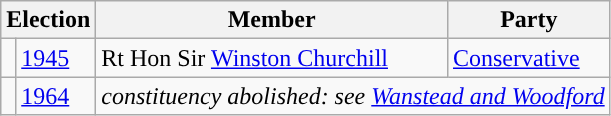<table class="wikitable">
<tr>
<th colspan=2>Election</th>
<th>Member</th>
<th>Party</th>
</tr>
<tr>
<td style="color:inherit;background-color: "></td>
<td><a href='#'>1945</a></td>
<td>Rt Hon Sir <a href='#'>Winston Churchill</a></td>
<td><a href='#'>Conservative</a></td>
</tr>
<tr>
<td></td>
<td><a href='#'>1964</a></td>
<td colspan="2"><em>constituency abolished: see <a href='#'>Wanstead and Woodford</a></em></td>
</tr>
</table>
